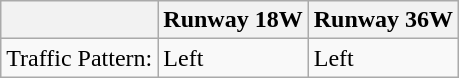<table class="wikitable">
<tr>
<th></th>
<th>Runway 18W</th>
<th>Runway 36W</th>
</tr>
<tr>
<td>Traffic Pattern:</td>
<td>Left</td>
<td>Left</td>
</tr>
</table>
